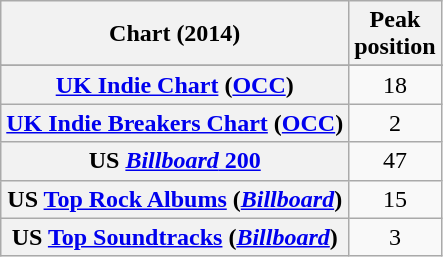<table class="wikitable sortable plainrowheaders">
<tr>
<th scope="col">Chart (2014)</th>
<th scope="col">Peak<br>position</th>
</tr>
<tr>
</tr>
<tr>
</tr>
<tr>
</tr>
<tr>
</tr>
<tr>
</tr>
<tr>
<th scope="row"><a href='#'>UK Indie Chart</a> (<a href='#'>OCC</a>)</th>
<td align="center">18</td>
</tr>
<tr>
<th scope="row"><a href='#'>UK Indie Breakers Chart</a> (<a href='#'>OCC</a>)</th>
<td align="center">2</td>
</tr>
<tr>
<th scope="row">US <a href='#'><em>Billboard</em> 200</a></th>
<td align="center">47</td>
</tr>
<tr>
<th scope="row">US <a href='#'>Top Rock Albums</a> (<em><a href='#'>Billboard</a></em>)</th>
<td align="center">15</td>
</tr>
<tr>
<th scope="row">US <a href='#'>Top Soundtracks</a> (<em><a href='#'>Billboard</a></em>)</th>
<td align="center">3</td>
</tr>
</table>
